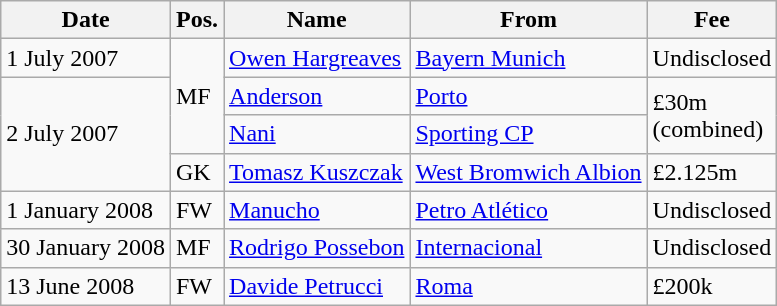<table class="wikitable">
<tr>
<th>Date</th>
<th>Pos.</th>
<th>Name</th>
<th>From</th>
<th>Fee</th>
</tr>
<tr>
<td>1 July 2007</td>
<td rowspan="3">MF</td>
<td> <a href='#'>Owen Hargreaves</a></td>
<td> <a href='#'>Bayern Munich</a></td>
<td>Undisclosed</td>
</tr>
<tr>
<td rowspan="3">2 July 2007</td>
<td> <a href='#'>Anderson</a></td>
<td> <a href='#'>Porto</a></td>
<td rowspan="2">£30m<br>(combined)</td>
</tr>
<tr>
<td> <a href='#'>Nani</a></td>
<td> <a href='#'>Sporting CP</a></td>
</tr>
<tr>
<td>GK</td>
<td> <a href='#'>Tomasz Kuszczak</a></td>
<td> <a href='#'>West Bromwich Albion</a></td>
<td>£2.125m</td>
</tr>
<tr>
<td>1 January 2008</td>
<td>FW</td>
<td> <a href='#'>Manucho</a></td>
<td> <a href='#'>Petro Atlético</a></td>
<td>Undisclosed</td>
</tr>
<tr>
<td>30 January 2008</td>
<td>MF</td>
<td> <a href='#'>Rodrigo Possebon</a></td>
<td> <a href='#'>Internacional</a></td>
<td>Undisclosed</td>
</tr>
<tr>
<td>13 June 2008</td>
<td>FW</td>
<td> <a href='#'>Davide Petrucci</a></td>
<td> <a href='#'>Roma</a></td>
<td>£200k</td>
</tr>
</table>
